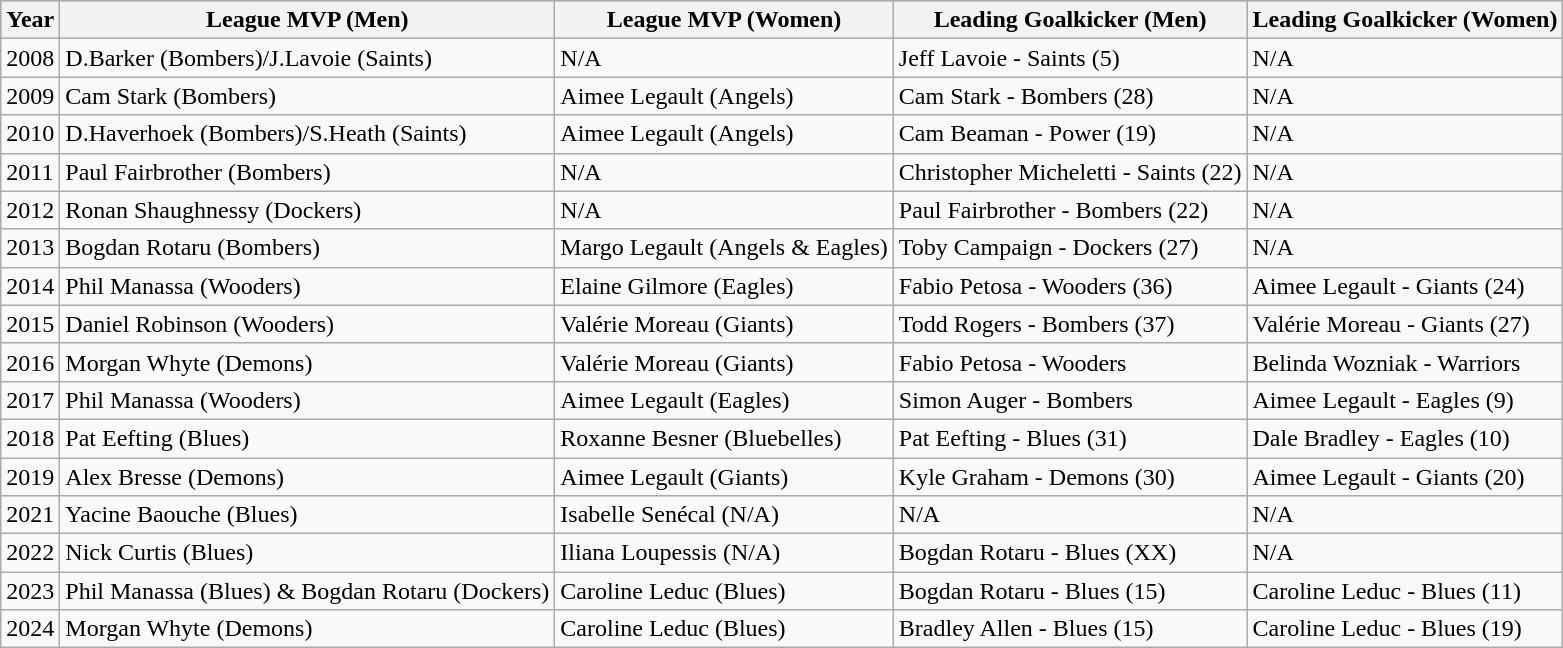<table class="wikitable">
<tr bgcolor=#bdb76b>
<th>Year</th>
<th>League MVP (Men)</th>
<th>League MVP (Women)</th>
<th>Leading Goalkicker (Men)</th>
<th>Leading Goalkicker (Women)</th>
</tr>
<tr>
<td>2008</td>
<td>D.Barker (Bombers)/J.Lavoie (Saints)</td>
<td>N/A</td>
<td>Jeff Lavoie - Saints (5)</td>
<td>N/A</td>
</tr>
<tr>
<td>2009</td>
<td>Cam Stark (Bombers)</td>
<td>Aimee Legault (Angels)</td>
<td>Cam Stark - Bombers (28)</td>
<td>N/A</td>
</tr>
<tr>
<td>2010</td>
<td>D.Haverhoek (Bombers)/S.Heath (Saints)</td>
<td>Aimee Legault (Angels)</td>
<td>Cam Beaman - Power (19)</td>
<td>N/A</td>
</tr>
<tr>
<td>2011</td>
<td>Paul Fairbrother (Bombers)</td>
<td>N/A</td>
<td>Christopher Micheletti - Saints (22)</td>
<td>N/A</td>
</tr>
<tr>
<td>2012</td>
<td>Ronan Shaughnessy (Dockers)</td>
<td>N/A</td>
<td>Paul Fairbrother - Bombers (22)</td>
<td>N/A</td>
</tr>
<tr>
<td>2013</td>
<td>Bogdan Rotaru (Bombers)</td>
<td>Margo Legault (Angels & Eagles)</td>
<td>Toby Campaign - Dockers (27)</td>
<td>N/A</td>
</tr>
<tr>
<td>2014</td>
<td>Phil Manassa (Wooders)</td>
<td>Elaine Gilmore (Eagles)</td>
<td>Fabio Petosa - Wooders (36)</td>
<td>Aimee Legault - Giants (24)</td>
</tr>
<tr>
<td>2015</td>
<td>Daniel Robinson (Wooders)</td>
<td>Valérie Moreau (Giants)</td>
<td>Todd Rogers - Bombers (37)</td>
<td>Valérie Moreau - Giants (27)</td>
</tr>
<tr>
<td>2016</td>
<td>Morgan Whyte (Demons)</td>
<td>Valérie Moreau (Giants)</td>
<td>Fabio Petosa - Wooders</td>
<td>Belinda Wozniak - Warriors</td>
</tr>
<tr>
<td>2017</td>
<td>Phil Manassa (Wooders)</td>
<td>Aimee Legault (Eagles)</td>
<td>Simon Auger - Bombers</td>
<td>Aimee Legault - Eagles (9)</td>
</tr>
<tr>
<td>2018</td>
<td>Pat Eefting (Blues)</td>
<td>Roxanne Besner (Bluebelles)</td>
<td>Pat Eefting - Blues (31)</td>
<td>Dale Bradley - Eagles (10)</td>
</tr>
<tr>
<td>2019</td>
<td>Alex Bresse (Demons)</td>
<td>Aimee Legault (Giants)</td>
<td>Kyle Graham - Demons (30)</td>
<td>Aimee Legault - Giants (20)</td>
</tr>
<tr>
<td>2021</td>
<td>Yacine Baouche (Blues)</td>
<td>Isabelle Senécal (N/A)</td>
<td>N/A</td>
<td>N/A</td>
</tr>
<tr>
<td>2022</td>
<td>Nick Curtis (Blues)</td>
<td>Iliana Loupessis (N/A)</td>
<td>Bogdan Rotaru - Blues (XX)</td>
<td>N/A</td>
</tr>
<tr>
<td>2023</td>
<td>Phil Manassa (Blues) & Bogdan Rotaru (Dockers)</td>
<td>Caroline Leduc (Blues)</td>
<td>Bogdan Rotaru - Blues (15)</td>
<td>Caroline Leduc - Blues (11)</td>
</tr>
<tr>
<td>2024</td>
<td>Morgan Whyte (Demons)</td>
<td>Caroline Leduc (Blues)</td>
<td>Bradley Allen - Blues (15)</td>
<td>Caroline Leduc - Blues (19)</td>
</tr>
</table>
